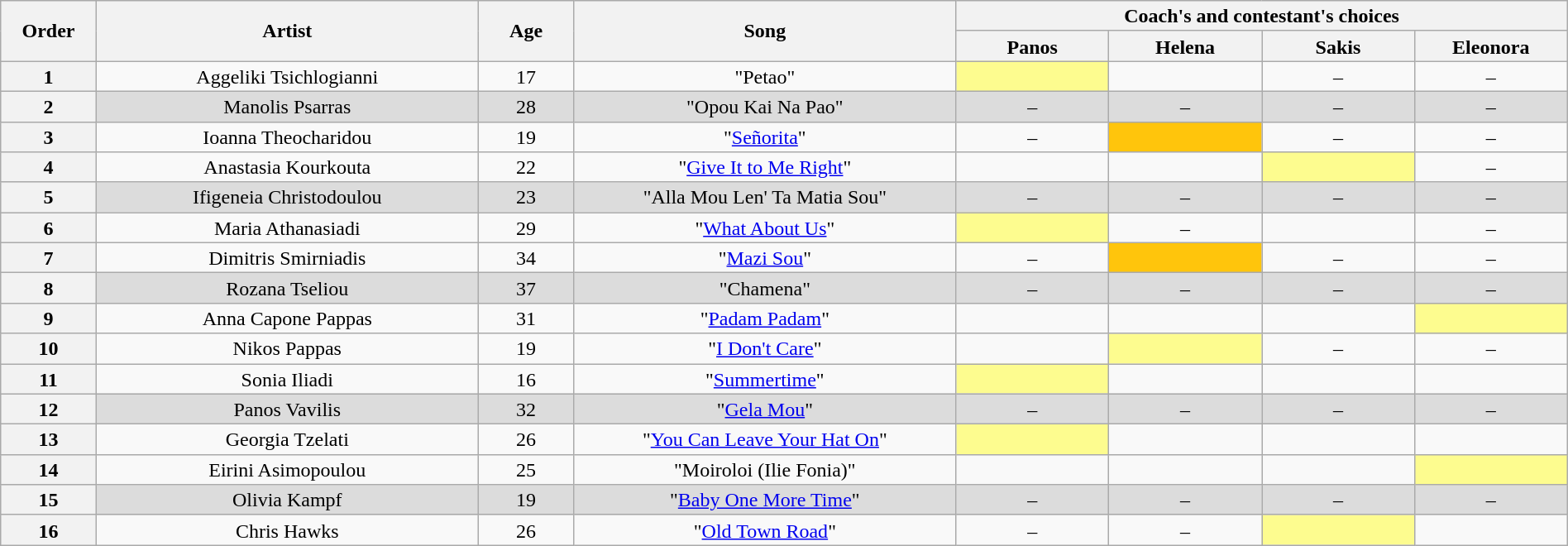<table class="wikitable" style="text-align:center; line-height:17px; width:100%;">
<tr>
<th scope="col" rowspan="2" width="05%">Order</th>
<th scope="col" rowspan="2" width="20%">Artist</th>
<th scope="col" rowspan="2" width="05%">Age</th>
<th scope="col" rowspan="2" width="20%">Song</th>
<th scope="col" colspan="4" width="32%">Coach's and contestant's choices</th>
</tr>
<tr>
<th width="08%">Panos</th>
<th width="08%">Helena</th>
<th width="08%">Sakis</th>
<th width="08%">Eleonora</th>
</tr>
<tr>
<th>1</th>
<td>Aggeliki Tsichlogianni</td>
<td>17</td>
<td>"Petao"</td>
<td style="background: #fdfc8f;"></td>
<td></td>
<td>–</td>
<td>–</td>
</tr>
<tr style="background: #DCDCDC;" |>
<th>2</th>
<td>Manolis Psarras</td>
<td>28</td>
<td>"Opou Kai Na Pao"</td>
<td>–</td>
<td>–</td>
<td>–</td>
<td>–</td>
</tr>
<tr>
<th>3</th>
<td>Ioanna Theocharidou</td>
<td>19</td>
<td>"<a href='#'>Señorita</a>"</td>
<td>–</td>
<td style="background: #FFC50C;"></td>
<td>–</td>
<td>–</td>
</tr>
<tr>
<th>4</th>
<td>Anastasia Kourkouta</td>
<td>22</td>
<td>"<a href='#'>Give It to Me Right</a>"</td>
<td></td>
<td></td>
<td style="background: #fdfc8f;"></td>
<td>–</td>
</tr>
<tr style="background: #DCDCDC;" |>
<th>5</th>
<td>Ifigeneia Christodoulou</td>
<td>23</td>
<td>"Alla Mou Len' Ta Matia Sou"</td>
<td>–</td>
<td>–</td>
<td>–</td>
<td>–</td>
</tr>
<tr>
<th>6</th>
<td>Maria Athanasiadi</td>
<td>29</td>
<td>"<a href='#'>What About Us</a>"</td>
<td style="background: #fdfc8f;"></td>
<td>–</td>
<td></td>
<td>–</td>
</tr>
<tr>
<th>7</th>
<td>Dimitris Smirniadis</td>
<td>34</td>
<td>"<a href='#'>Mazi Sou</a>"</td>
<td>–</td>
<td style="background: #FFC50C;"></td>
<td>–</td>
<td>–</td>
</tr>
<tr style="background: #DCDCDC;" |>
<th>8</th>
<td>Rozana Tseliou</td>
<td>37</td>
<td>"Chamena"</td>
<td>–</td>
<td>–</td>
<td>–</td>
<td>–</td>
</tr>
<tr>
<th>9</th>
<td>Anna Capone Pappas</td>
<td>31</td>
<td>"<a href='#'>Padam Padam</a>"</td>
<td></td>
<td></td>
<td></td>
<td style="background: #fdfc8f;"></td>
</tr>
<tr>
<th>10</th>
<td>Nikos Pappas</td>
<td>19</td>
<td>"<a href='#'>I Don't Care</a>"</td>
<td></td>
<td style="background: #fdfc8f;"></td>
<td>–</td>
<td>–</td>
</tr>
<tr>
<th>11</th>
<td>Sonia Iliadi</td>
<td>16</td>
<td>"<a href='#'>Summertime</a>"</td>
<td style="background: #fdfc8f;"></td>
<td></td>
<td></td>
<td></td>
</tr>
<tr style="background: #DCDCDC;" |>
<th>12</th>
<td>Panos Vavilis</td>
<td>32</td>
<td>"<a href='#'>Gela Mou</a>"</td>
<td>–</td>
<td>–</td>
<td>–</td>
<td>–</td>
</tr>
<tr>
<th>13</th>
<td>Georgia Tzelati</td>
<td>26</td>
<td>"<a href='#'>You Can Leave Your Hat On</a>"</td>
<td style="background: #fdfc8f;"></td>
<td></td>
<td></td>
<td></td>
</tr>
<tr>
<th>14</th>
<td>Eirini Asimopoulou</td>
<td>25</td>
<td>"Moiroloi (Ilie Fonia)"</td>
<td></td>
<td></td>
<td></td>
<td style="background: #fdfc8f;"></td>
</tr>
<tr style="background: #DCDCDC;" |>
<th>15</th>
<td>Olivia Kampf</td>
<td>19</td>
<td>"<a href='#'>Baby One More Time</a>"</td>
<td>–</td>
<td>–</td>
<td>–</td>
<td>–</td>
</tr>
<tr>
<th>16</th>
<td>Chris Hawks</td>
<td>26</td>
<td>"<a href='#'>Old Town Road</a>"</td>
<td>–</td>
<td>–</td>
<td style="background: #fdfc8f;"></td>
<td></td>
</tr>
</table>
